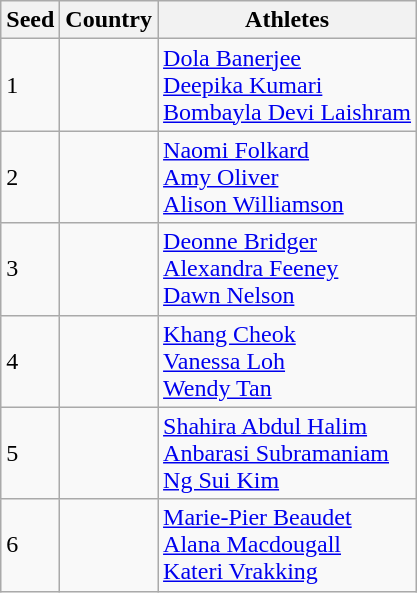<table class = "wikitable sortable">
<tr>
<th>Seed</th>
<th>Country</th>
<th>Athletes</th>
</tr>
<tr>
<td>1</td>
<td></td>
<td><a href='#'>Dola Banerjee</a><br><a href='#'>Deepika Kumari</a><br><a href='#'>Bombayla Devi Laishram</a></td>
</tr>
<tr>
<td>2</td>
<td></td>
<td><a href='#'>Naomi Folkard</a><br><a href='#'>Amy Oliver</a><br><a href='#'>Alison Williamson</a></td>
</tr>
<tr>
<td>3</td>
<td></td>
<td><a href='#'>Deonne Bridger</a><br><a href='#'>Alexandra Feeney</a><br><a href='#'>Dawn Nelson</a></td>
</tr>
<tr>
<td>4</td>
<td></td>
<td><a href='#'>Khang Cheok</a><br><a href='#'>Vanessa Loh</a><br><a href='#'>Wendy Tan</a></td>
</tr>
<tr>
<td>5</td>
<td></td>
<td><a href='#'>Shahira Abdul Halim</a><br><a href='#'>Anbarasi Subramaniam</a><br><a href='#'>Ng Sui Kim</a></td>
</tr>
<tr>
<td>6</td>
<td></td>
<td><a href='#'>Marie-Pier Beaudet</a><br><a href='#'>Alana Macdougall</a><br><a href='#'>Kateri Vrakking</a></td>
</tr>
</table>
